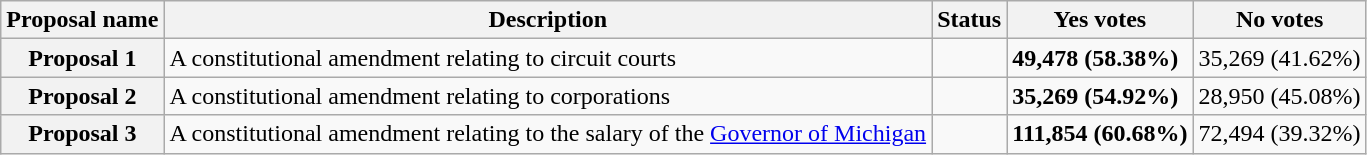<table class="wikitable sortable plainrowheaders">
<tr>
<th scope="col">Proposal name</th>
<th class="unsortable" scope="col">Description</th>
<th scope="col">Status</th>
<th scope="col">Yes votes</th>
<th scope="col">No votes</th>
</tr>
<tr>
<th scope="row">Proposal 1</th>
<td>A constitutional amendment relating to circuit courts</td>
<td></td>
<td><strong>49,478 (58.38%)</strong></td>
<td>35,269 (41.62%)</td>
</tr>
<tr>
<th scope="row">Proposal 2</th>
<td>A constitutional amendment relating to corporations</td>
<td></td>
<td><strong>35,269 (54.92%)</strong></td>
<td>28,950 (45.08%)</td>
</tr>
<tr>
<th scope="row">Proposal 3</th>
<td>A constitutional amendment relating to the salary of the <a href='#'>Governor of Michigan</a></td>
<td></td>
<td><strong>111,854 (60.68%)</strong></td>
<td>72,494 (39.32%)</td>
</tr>
</table>
